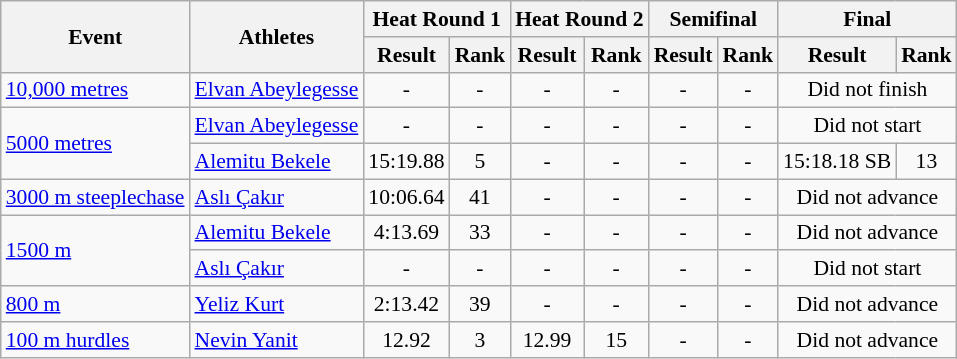<table class="wikitable" border="1" style="font-size:90%">
<tr>
<th rowspan="2">Event</th>
<th rowspan="2">Athletes</th>
<th colspan="2">Heat Round 1</th>
<th colspan="2">Heat Round 2</th>
<th colspan="2">Semifinal</th>
<th colspan="2">Final</th>
</tr>
<tr>
<th>Result</th>
<th>Rank</th>
<th>Result</th>
<th>Rank</th>
<th>Result</th>
<th>Rank</th>
<th>Result</th>
<th>Rank</th>
</tr>
<tr>
<td rowspan="1"><a href='#'>10,000 metres</a></td>
<td><a href='#'>Elvan Abeylegesse</a></td>
<td align=center>-</td>
<td align=center>-</td>
<td align=center>-</td>
<td align=center>-</td>
<td align=center>-</td>
<td align=center>-</td>
<td align=center colspan="2">Did not finish</td>
</tr>
<tr>
<td rowspan="2"><a href='#'>5000 metres</a></td>
<td><a href='#'>Elvan Abeylegesse</a></td>
<td align=center>-</td>
<td align=center>-</td>
<td align=center>-</td>
<td align=center>-</td>
<td align=center>-</td>
<td align=center>-</td>
<td align=center colspan="2">Did not start</td>
</tr>
<tr>
<td><a href='#'>Alemitu Bekele</a></td>
<td align=center>15:19.88</td>
<td align=center>5</td>
<td align=center>-</td>
<td align=center>-</td>
<td align=center>-</td>
<td align=center>-</td>
<td align=center>15:18.18 SB</td>
<td align=center>13</td>
</tr>
<tr>
<td rowspan="1"><a href='#'>3000 m steeplechase</a></td>
<td><a href='#'>Aslı Çakır</a></td>
<td align=center>10:06.64</td>
<td align=center>41</td>
<td align=center>-</td>
<td align=center>-</td>
<td align=center>-</td>
<td align=center>-</td>
<td align=center colspan="2">Did not advance</td>
</tr>
<tr>
<td rowspan="2"><a href='#'>1500 m</a></td>
<td><a href='#'>Alemitu Bekele</a></td>
<td align=center>4:13.69</td>
<td align=center>33</td>
<td align=center>-</td>
<td align=center>-</td>
<td align=center>-</td>
<td align=center>-</td>
<td align=center colspan="2">Did not advance</td>
</tr>
<tr>
<td><a href='#'>Aslı Çakır</a></td>
<td align=center>-</td>
<td align=center>-</td>
<td align=center>-</td>
<td align=center>-</td>
<td align=center>-</td>
<td align=center>-</td>
<td align=center colspan="2">Did not start</td>
</tr>
<tr>
<td rowspan="1"><a href='#'>800 m</a></td>
<td><a href='#'>Yeliz Kurt</a></td>
<td align=center>2:13.42</td>
<td align=center>39</td>
<td align=center>-</td>
<td align=center>-</td>
<td align=center>-</td>
<td align=center>-</td>
<td align=center colspan="2">Did not advance</td>
</tr>
<tr>
<td rowspan="1"><a href='#'>100 m hurdles</a></td>
<td><a href='#'>Nevin Yanit</a></td>
<td align=center>12.92</td>
<td align=center>3</td>
<td align=center>12.99</td>
<td align=center>15</td>
<td align=center>-</td>
<td align=center>-</td>
<td align=center colspan="2">Did not advance</td>
</tr>
</table>
